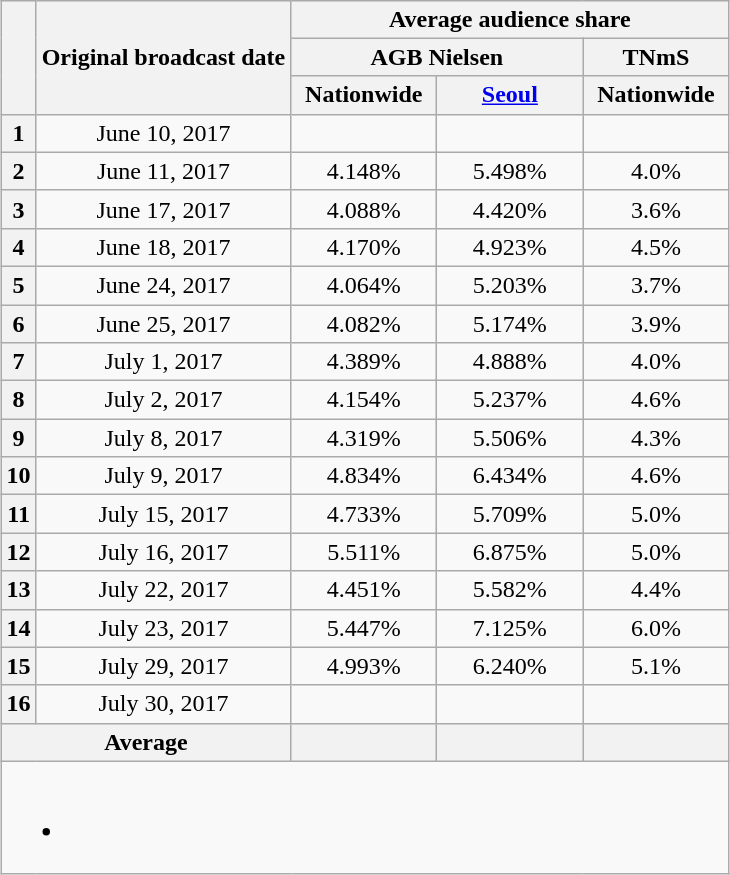<table class="wikitable" style="text-align:center;max-width:550px; margin-left: auto; margin-right: auto; border: none;">
<tr>
</tr>
<tr>
<th rowspan="3"></th>
<th rowspan="3">Original broadcast date</th>
<th colspan="3">Average audience share</th>
</tr>
<tr>
<th colspan="2">AGB Nielsen</th>
<th colspan="1">TNmS</th>
</tr>
<tr>
<th width="90">Nationwide</th>
<th width="90"><a href='#'>Seoul</a></th>
<th width="90">Nationwide</th>
</tr>
<tr>
<th>1</th>
<td>June 10, 2017</td>
<td></td>
<td></td>
<td></td>
</tr>
<tr>
<th>2</th>
<td>June 11, 2017</td>
<td>4.148%</td>
<td>5.498%</td>
<td>4.0%</td>
</tr>
<tr>
<th>3</th>
<td>June 17, 2017</td>
<td>4.088%</td>
<td>4.420%</td>
<td>3.6%</td>
</tr>
<tr>
<th>4</th>
<td>June 18, 2017</td>
<td>4.170%</td>
<td>4.923%</td>
<td>4.5%</td>
</tr>
<tr>
<th>5</th>
<td>June 24, 2017</td>
<td>4.064%</td>
<td>5.203%</td>
<td>3.7%</td>
</tr>
<tr>
<th>6</th>
<td>June 25, 2017</td>
<td>4.082%</td>
<td>5.174%</td>
<td>3.9%</td>
</tr>
<tr>
<th>7</th>
<td>July 1, 2017</td>
<td>4.389%</td>
<td>4.888%</td>
<td>4.0%</td>
</tr>
<tr>
<th>8</th>
<td>July 2, 2017</td>
<td>4.154%</td>
<td>5.237%</td>
<td>4.6%</td>
</tr>
<tr>
<th>9</th>
<td>July 8, 2017</td>
<td>4.319%</td>
<td>5.506%</td>
<td>4.3%</td>
</tr>
<tr>
<th>10</th>
<td>July 9, 2017</td>
<td>4.834%</td>
<td>6.434%</td>
<td>4.6%</td>
</tr>
<tr>
<th>11</th>
<td>July 15, 2017</td>
<td>4.733%</td>
<td>5.709%</td>
<td>5.0%</td>
</tr>
<tr>
<th>12</th>
<td>July 16, 2017</td>
<td>5.511%</td>
<td>6.875%</td>
<td>5.0%</td>
</tr>
<tr>
<th>13</th>
<td>July 22, 2017</td>
<td>4.451%</td>
<td>5.582%</td>
<td>4.4%</td>
</tr>
<tr>
<th>14</th>
<td>July 23, 2017</td>
<td>5.447%</td>
<td>7.125%</td>
<td>6.0%</td>
</tr>
<tr>
<th>15</th>
<td>July 29, 2017</td>
<td>4.993%</td>
<td>6.240%</td>
<td>5.1%</td>
</tr>
<tr>
<th>16</th>
<td>July 30, 2017</td>
<td></td>
<td></td>
<td></td>
</tr>
<tr>
<th colspan="2">Average</th>
<th></th>
<th></th>
<th></th>
</tr>
<tr>
<td colspan="6"><br><ul><li></li></ul></td>
</tr>
</table>
